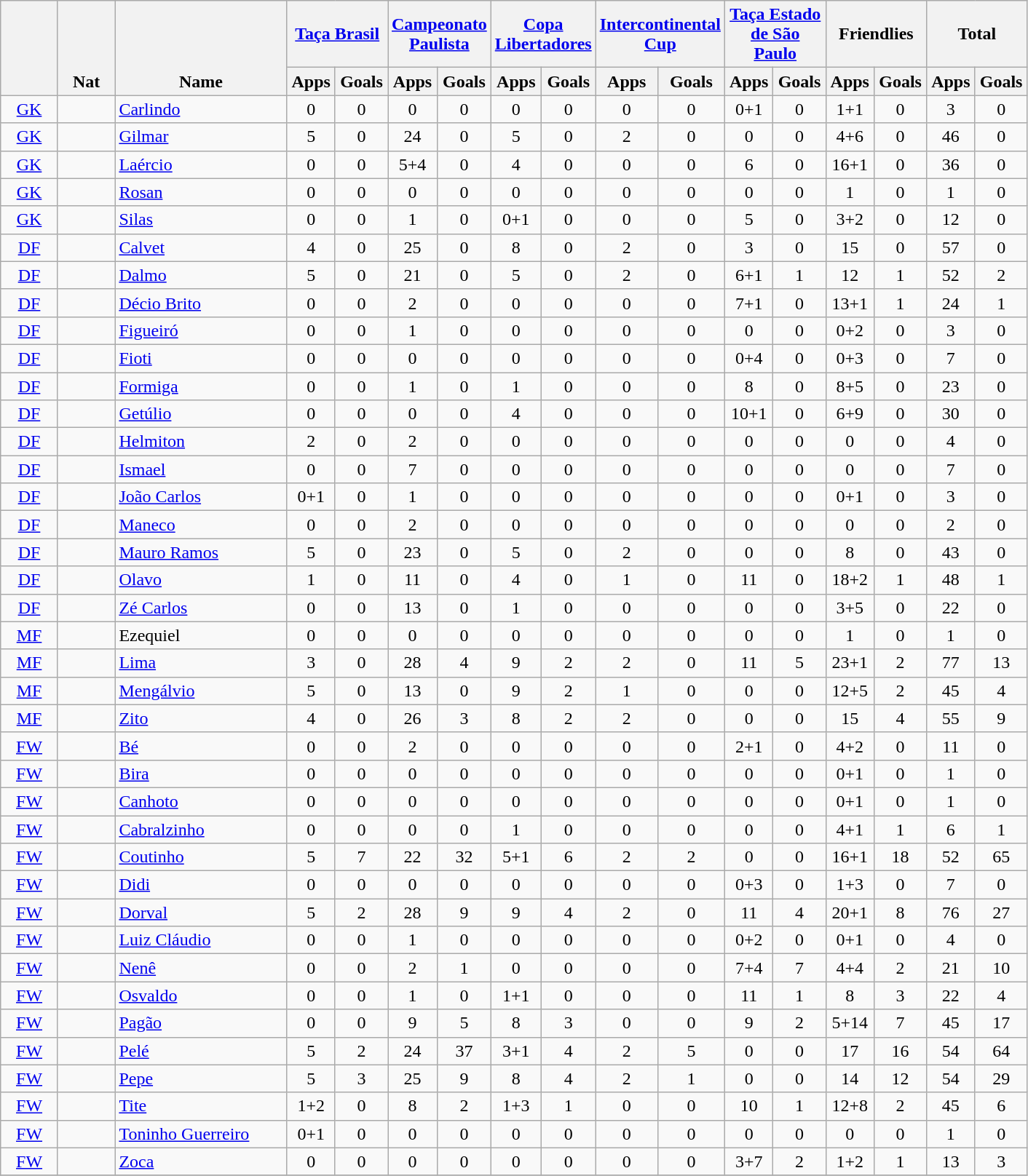<table class="wikitable sortable" style="text-align:center;">
<tr>
<th rowspan="2" width="45" valign="bottom"></th>
<th rowspan="2" width="45" valign="bottom">Nat</th>
<th rowspan="2" width="150" valign="bottom">Name</th>
<th colspan="2" width="85"><a href='#'>Taça Brasil</a></th>
<th colspan="2" width="85"><a href='#'>Campeonato Paulista</a></th>
<th colspan="2" width="85"><a href='#'>Copa Libertadores</a></th>
<th colspan="2" width="85"><a href='#'>Intercontinental Cup</a></th>
<th colspan="2" width="85"><a href='#'>Taça Estado de São Paulo</a></th>
<th colspan="2" width="85">Friendlies</th>
<th colspan="2" width="85">Total</th>
</tr>
<tr>
<th>Apps</th>
<th>Goals</th>
<th>Apps</th>
<th>Goals</th>
<th>Apps</th>
<th>Goals</th>
<th>Apps</th>
<th>Goals</th>
<th>Apps</th>
<th>Goals</th>
<th>Apps</th>
<th>Goals</th>
<th>Apps</th>
<th>Goals</th>
</tr>
<tr>
<td><a href='#'>GK</a></td>
<td></td>
<td align=left><a href='#'>Carlindo</a></td>
<td>0</td>
<td>0</td>
<td>0</td>
<td>0</td>
<td>0</td>
<td>0</td>
<td>0</td>
<td>0</td>
<td>0+1</td>
<td>0</td>
<td>1+1</td>
<td>0</td>
<td>3</td>
<td>0</td>
</tr>
<tr>
<td><a href='#'>GK</a></td>
<td></td>
<td align=left><a href='#'>Gilmar</a></td>
<td>5</td>
<td>0</td>
<td>24</td>
<td>0</td>
<td>5</td>
<td>0</td>
<td>2</td>
<td>0</td>
<td>0</td>
<td>0</td>
<td>4+6</td>
<td>0</td>
<td>46</td>
<td>0</td>
</tr>
<tr>
<td><a href='#'>GK</a></td>
<td></td>
<td align=left><a href='#'>Laércio</a></td>
<td>0</td>
<td>0</td>
<td>5+4</td>
<td>0</td>
<td>4</td>
<td>0</td>
<td>0</td>
<td>0</td>
<td>6</td>
<td>0</td>
<td>16+1</td>
<td>0</td>
<td>36</td>
<td>0</td>
</tr>
<tr>
<td><a href='#'>GK</a></td>
<td></td>
<td align=left><a href='#'>Rosan</a></td>
<td>0</td>
<td>0</td>
<td>0</td>
<td>0</td>
<td>0</td>
<td>0</td>
<td>0</td>
<td>0</td>
<td>0</td>
<td>0</td>
<td>1</td>
<td>0</td>
<td>1</td>
<td>0</td>
</tr>
<tr>
<td><a href='#'>GK</a></td>
<td></td>
<td align=left><a href='#'>Silas</a></td>
<td>0</td>
<td>0</td>
<td>1</td>
<td>0</td>
<td>0+1</td>
<td>0</td>
<td>0</td>
<td>0</td>
<td>5</td>
<td>0</td>
<td>3+2</td>
<td>0</td>
<td>12</td>
<td>0</td>
</tr>
<tr>
<td><a href='#'>DF</a></td>
<td></td>
<td align=left><a href='#'>Calvet</a></td>
<td>4</td>
<td>0</td>
<td>25</td>
<td>0</td>
<td>8</td>
<td>0</td>
<td>2</td>
<td>0</td>
<td>3</td>
<td>0</td>
<td>15</td>
<td>0</td>
<td>57</td>
<td>0</td>
</tr>
<tr>
<td><a href='#'>DF</a></td>
<td></td>
<td align=left><a href='#'>Dalmo</a></td>
<td>5</td>
<td>0</td>
<td>21</td>
<td>0</td>
<td>5</td>
<td>0</td>
<td>2</td>
<td>0</td>
<td>6+1</td>
<td>1</td>
<td>12</td>
<td>1</td>
<td>52</td>
<td>2</td>
</tr>
<tr>
<td><a href='#'>DF</a></td>
<td></td>
<td align=left><a href='#'>Décio Brito</a></td>
<td>0</td>
<td>0</td>
<td>2</td>
<td>0</td>
<td>0</td>
<td>0</td>
<td>0</td>
<td>0</td>
<td>7+1</td>
<td>0</td>
<td>13+1</td>
<td>1</td>
<td>24</td>
<td>1</td>
</tr>
<tr>
<td><a href='#'>DF</a></td>
<td></td>
<td align=left><a href='#'>Figueiró</a></td>
<td>0</td>
<td>0</td>
<td>1</td>
<td>0</td>
<td>0</td>
<td>0</td>
<td>0</td>
<td>0</td>
<td>0</td>
<td>0</td>
<td>0+2</td>
<td>0</td>
<td>3</td>
<td>0</td>
</tr>
<tr>
<td><a href='#'>DF</a></td>
<td></td>
<td align=left><a href='#'>Fioti</a></td>
<td>0</td>
<td>0</td>
<td>0</td>
<td>0</td>
<td>0</td>
<td>0</td>
<td>0</td>
<td>0</td>
<td>0+4</td>
<td>0</td>
<td>0+3</td>
<td>0</td>
<td>7</td>
<td>0</td>
</tr>
<tr>
<td><a href='#'>DF</a></td>
<td></td>
<td align=left><a href='#'>Formiga</a></td>
<td>0</td>
<td>0</td>
<td>1</td>
<td>0</td>
<td>1</td>
<td>0</td>
<td>0</td>
<td>0</td>
<td>8</td>
<td>0</td>
<td>8+5</td>
<td>0</td>
<td>23</td>
<td>0</td>
</tr>
<tr>
<td><a href='#'>DF</a></td>
<td></td>
<td align=left><a href='#'>Getúlio</a></td>
<td>0</td>
<td>0</td>
<td>0</td>
<td>0</td>
<td>4</td>
<td>0</td>
<td>0</td>
<td>0</td>
<td>10+1</td>
<td>0</td>
<td>6+9</td>
<td>0</td>
<td>30</td>
<td>0</td>
</tr>
<tr>
<td><a href='#'>DF</a></td>
<td></td>
<td align=left><a href='#'>Helmiton</a></td>
<td>2</td>
<td>0</td>
<td>2</td>
<td>0</td>
<td>0</td>
<td>0</td>
<td>0</td>
<td>0</td>
<td>0</td>
<td>0</td>
<td>0</td>
<td>0</td>
<td>4</td>
<td>0</td>
</tr>
<tr>
<td><a href='#'>DF</a></td>
<td></td>
<td align=left><a href='#'>Ismael</a></td>
<td>0</td>
<td>0</td>
<td>7</td>
<td>0</td>
<td>0</td>
<td>0</td>
<td>0</td>
<td>0</td>
<td>0</td>
<td>0</td>
<td>0</td>
<td>0</td>
<td>7</td>
<td>0</td>
</tr>
<tr>
<td><a href='#'>DF</a></td>
<td></td>
<td align=left><a href='#'>João Carlos</a></td>
<td>0+1</td>
<td>0</td>
<td>1</td>
<td>0</td>
<td>0</td>
<td>0</td>
<td>0</td>
<td>0</td>
<td>0</td>
<td>0</td>
<td>0+1</td>
<td>0</td>
<td>3</td>
<td>0</td>
</tr>
<tr>
<td><a href='#'>DF</a></td>
<td></td>
<td align=left><a href='#'>Maneco</a></td>
<td>0</td>
<td>0</td>
<td>2</td>
<td>0</td>
<td>0</td>
<td>0</td>
<td>0</td>
<td>0</td>
<td>0</td>
<td>0</td>
<td>0</td>
<td>0</td>
<td>2</td>
<td>0</td>
</tr>
<tr>
<td><a href='#'>DF</a></td>
<td></td>
<td align=left><a href='#'>Mauro Ramos</a></td>
<td>5</td>
<td>0</td>
<td>23</td>
<td>0</td>
<td>5</td>
<td>0</td>
<td>2</td>
<td>0</td>
<td>0</td>
<td>0</td>
<td>8</td>
<td>0</td>
<td>43</td>
<td>0</td>
</tr>
<tr>
<td><a href='#'>DF</a></td>
<td></td>
<td align=left><a href='#'>Olavo</a></td>
<td>1</td>
<td>0</td>
<td>11</td>
<td>0</td>
<td>4</td>
<td>0</td>
<td>1</td>
<td>0</td>
<td>11</td>
<td>0</td>
<td>18+2</td>
<td>1</td>
<td>48</td>
<td>1</td>
</tr>
<tr>
<td><a href='#'>DF</a></td>
<td></td>
<td align=left><a href='#'>Zé Carlos</a></td>
<td>0</td>
<td>0</td>
<td>13</td>
<td>0</td>
<td>1</td>
<td>0</td>
<td>0</td>
<td>0</td>
<td>0</td>
<td>0</td>
<td>3+5</td>
<td>0</td>
<td>22</td>
<td>0</td>
</tr>
<tr>
<td><a href='#'>MF</a></td>
<td></td>
<td align=left>Ezequiel</td>
<td>0</td>
<td>0</td>
<td>0</td>
<td>0</td>
<td>0</td>
<td>0</td>
<td>0</td>
<td>0</td>
<td>0</td>
<td>0</td>
<td>1</td>
<td>0</td>
<td>1</td>
<td>0</td>
</tr>
<tr>
<td><a href='#'>MF</a></td>
<td></td>
<td align=left><a href='#'>Lima</a></td>
<td>3</td>
<td>0</td>
<td>28</td>
<td>4</td>
<td>9</td>
<td>2</td>
<td>2</td>
<td>0</td>
<td>11</td>
<td>5</td>
<td>23+1</td>
<td>2</td>
<td>77</td>
<td>13</td>
</tr>
<tr>
<td><a href='#'>MF</a></td>
<td></td>
<td align=left><a href='#'>Mengálvio</a></td>
<td>5</td>
<td>0</td>
<td>13</td>
<td>0</td>
<td>9</td>
<td>2</td>
<td>1</td>
<td>0</td>
<td>0</td>
<td>0</td>
<td>12+5</td>
<td>2</td>
<td>45</td>
<td>4</td>
</tr>
<tr>
<td><a href='#'>MF</a></td>
<td></td>
<td align=left><a href='#'>Zito</a></td>
<td>4</td>
<td>0</td>
<td>26</td>
<td>3</td>
<td>8</td>
<td>2</td>
<td>2</td>
<td>0</td>
<td>0</td>
<td>0</td>
<td>15</td>
<td>4</td>
<td>55</td>
<td>9</td>
</tr>
<tr>
<td><a href='#'>FW</a></td>
<td></td>
<td align=left><a href='#'>Bé</a></td>
<td>0</td>
<td>0</td>
<td>2</td>
<td>0</td>
<td>0</td>
<td>0</td>
<td>0</td>
<td>0</td>
<td>2+1</td>
<td>0</td>
<td>4+2</td>
<td>0</td>
<td>11</td>
<td>0</td>
</tr>
<tr>
<td><a href='#'>FW</a></td>
<td></td>
<td align=left><a href='#'>Bira</a></td>
<td>0</td>
<td>0</td>
<td>0</td>
<td>0</td>
<td>0</td>
<td>0</td>
<td>0</td>
<td>0</td>
<td>0</td>
<td>0</td>
<td>0+1</td>
<td>0</td>
<td>1</td>
<td>0</td>
</tr>
<tr>
<td><a href='#'>FW</a></td>
<td></td>
<td align=left><a href='#'>Canhoto</a></td>
<td>0</td>
<td>0</td>
<td>0</td>
<td>0</td>
<td>0</td>
<td>0</td>
<td>0</td>
<td>0</td>
<td>0</td>
<td>0</td>
<td>0+1</td>
<td>0</td>
<td>1</td>
<td>0</td>
</tr>
<tr>
<td><a href='#'>FW</a></td>
<td></td>
<td align=left><a href='#'>Cabralzinho</a></td>
<td>0</td>
<td>0</td>
<td>0</td>
<td>0</td>
<td>1</td>
<td>0</td>
<td>0</td>
<td>0</td>
<td>0</td>
<td>0</td>
<td>4+1</td>
<td>1</td>
<td>6</td>
<td>1</td>
</tr>
<tr>
<td><a href='#'>FW</a></td>
<td></td>
<td align=left><a href='#'>Coutinho</a></td>
<td>5</td>
<td>7</td>
<td>22</td>
<td>32</td>
<td>5+1</td>
<td>6</td>
<td>2</td>
<td>2</td>
<td>0</td>
<td>0</td>
<td>16+1</td>
<td>18</td>
<td>52</td>
<td>65</td>
</tr>
<tr>
<td><a href='#'>FW</a></td>
<td></td>
<td align=left><a href='#'>Didi</a></td>
<td>0</td>
<td>0</td>
<td>0</td>
<td>0</td>
<td>0</td>
<td>0</td>
<td>0</td>
<td>0</td>
<td>0+3</td>
<td>0</td>
<td>1+3</td>
<td>0</td>
<td>7</td>
<td>0</td>
</tr>
<tr>
<td><a href='#'>FW</a></td>
<td></td>
<td align=left><a href='#'>Dorval</a></td>
<td>5</td>
<td>2</td>
<td>28</td>
<td>9</td>
<td>9</td>
<td>4</td>
<td>2</td>
<td>0</td>
<td>11</td>
<td>4</td>
<td>20+1</td>
<td>8</td>
<td>76</td>
<td>27</td>
</tr>
<tr>
<td><a href='#'>FW</a></td>
<td></td>
<td align=left><a href='#'>Luiz Cláudio</a></td>
<td>0</td>
<td>0</td>
<td>1</td>
<td>0</td>
<td>0</td>
<td>0</td>
<td>0</td>
<td>0</td>
<td>0+2</td>
<td>0</td>
<td>0+1</td>
<td>0</td>
<td>4</td>
<td>0</td>
</tr>
<tr>
<td><a href='#'>FW</a></td>
<td></td>
<td align=left><a href='#'>Nenê</a></td>
<td>0</td>
<td>0</td>
<td>2</td>
<td>1</td>
<td>0</td>
<td>0</td>
<td>0</td>
<td>0</td>
<td>7+4</td>
<td>7</td>
<td>4+4</td>
<td>2</td>
<td>21</td>
<td>10</td>
</tr>
<tr>
<td><a href='#'>FW</a></td>
<td></td>
<td align=left><a href='#'>Osvaldo</a></td>
<td>0</td>
<td>0</td>
<td>1</td>
<td>0</td>
<td>1+1</td>
<td>0</td>
<td>0</td>
<td>0</td>
<td>11</td>
<td>1</td>
<td>8</td>
<td>3</td>
<td>22</td>
<td>4</td>
</tr>
<tr>
<td><a href='#'>FW</a></td>
<td></td>
<td align=left><a href='#'>Pagão</a></td>
<td>0</td>
<td>0</td>
<td>9</td>
<td>5</td>
<td>8</td>
<td>3</td>
<td>0</td>
<td>0</td>
<td>9</td>
<td>2</td>
<td>5+14</td>
<td>7</td>
<td>45</td>
<td>17</td>
</tr>
<tr>
<td><a href='#'>FW</a></td>
<td></td>
<td align=left><a href='#'>Pelé</a></td>
<td>5</td>
<td>2</td>
<td>24</td>
<td>37</td>
<td>3+1</td>
<td>4</td>
<td>2</td>
<td>5</td>
<td>0</td>
<td>0</td>
<td>17</td>
<td>16</td>
<td>54</td>
<td>64</td>
</tr>
<tr>
<td><a href='#'>FW</a></td>
<td></td>
<td align=left><a href='#'>Pepe</a></td>
<td>5</td>
<td>3</td>
<td>25</td>
<td>9</td>
<td>8</td>
<td>4</td>
<td>2</td>
<td>1</td>
<td>0</td>
<td>0</td>
<td>14</td>
<td>12</td>
<td>54</td>
<td>29</td>
</tr>
<tr>
<td><a href='#'>FW</a></td>
<td></td>
<td align=left><a href='#'>Tite</a></td>
<td>1+2</td>
<td>0</td>
<td>8</td>
<td>2</td>
<td>1+3</td>
<td>1</td>
<td>0</td>
<td>0</td>
<td>10</td>
<td>1</td>
<td>12+8</td>
<td>2</td>
<td>45</td>
<td>6</td>
</tr>
<tr>
<td><a href='#'>FW</a></td>
<td></td>
<td align=left><a href='#'>Toninho Guerreiro</a></td>
<td>0+1</td>
<td>0</td>
<td>0</td>
<td>0</td>
<td>0</td>
<td>0</td>
<td>0</td>
<td>0</td>
<td>0</td>
<td>0</td>
<td>0</td>
<td>0</td>
<td>1</td>
<td>0</td>
</tr>
<tr>
<td><a href='#'>FW</a></td>
<td></td>
<td align=left><a href='#'>Zoca</a></td>
<td>0</td>
<td>0</td>
<td>0</td>
<td>0</td>
<td>0</td>
<td>0</td>
<td>0</td>
<td>0</td>
<td>3+7</td>
<td>2</td>
<td>1+2</td>
<td>1</td>
<td>13</td>
<td>3</td>
</tr>
<tr>
</tr>
</table>
